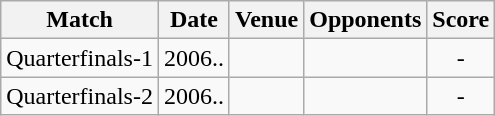<table class="wikitable" style="text-align:center;">
<tr>
<th>Match</th>
<th>Date</th>
<th>Venue</th>
<th>Opponents</th>
<th>Score</th>
</tr>
<tr>
<td>Quarterfinals-1</td>
<td>2006..</td>
<td></td>
<td></td>
<td>-</td>
</tr>
<tr>
<td>Quarterfinals-2</td>
<td>2006..</td>
<td></td>
<td></td>
<td>-</td>
</tr>
</table>
